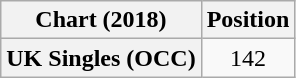<table class="wikitable plainrowheaders">
<tr>
<th scope="col">Chart (2018)</th>
<th scope="col">Position</th>
</tr>
<tr>
<th scope="row">UK Singles (OCC)</th>
<td align="center">142</td>
</tr>
</table>
